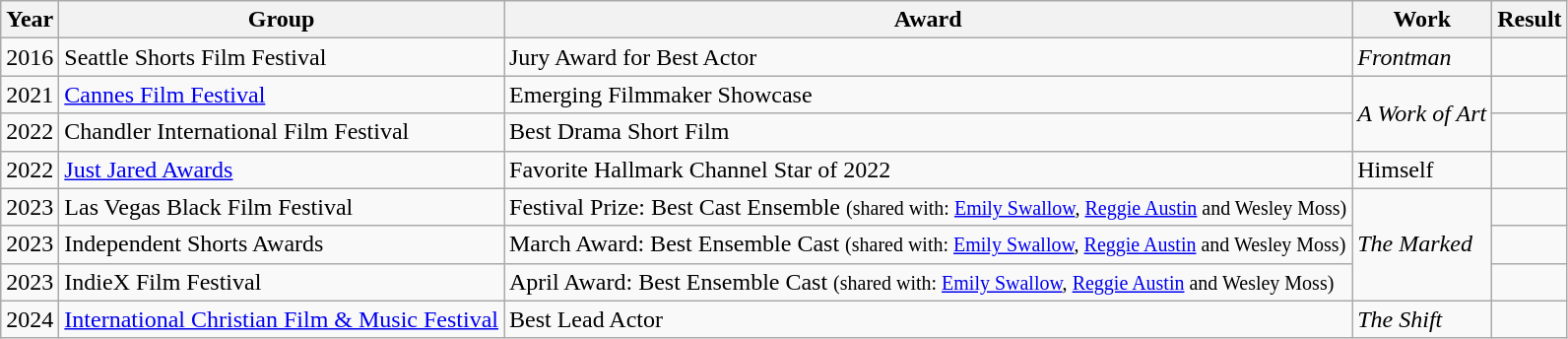<table class="wikitable plainrowheaders">
<tr>
<th>Year</th>
<th>Group</th>
<th>Award</th>
<th>Work</th>
<th>Result</th>
</tr>
<tr>
<td>2016</td>
<td>Seattle Shorts Film Festival</td>
<td>Jury Award for Best Actor</td>
<td><em>Frontman</em></td>
<td></td>
</tr>
<tr>
<td>2021</td>
<td><a href='#'>Cannes Film Festival</a></td>
<td>Emerging Filmmaker Showcase</td>
<td rowspan="2"><em>A Work of Art</em></td>
<td></td>
</tr>
<tr>
<td>2022</td>
<td>Chandler International Film Festival</td>
<td>Best Drama Short Film</td>
<td></td>
</tr>
<tr>
<td>2022</td>
<td><a href='#'>Just Jared Awards</a></td>
<td>Favorite Hallmark Channel Star of 2022</td>
<td>Himself</td>
<td></td>
</tr>
<tr>
<td>2023</td>
<td>Las Vegas Black Film Festival</td>
<td>Festival Prize: Best Cast Ensemble <small>(shared with: <a href='#'>Emily Swallow</a>, <a href='#'>Reggie Austin</a> and Wesley Moss)</small></td>
<td rowspan="3"><em>The Marked</em></td>
<td></td>
</tr>
<tr>
<td>2023</td>
<td>Independent Shorts Awards</td>
<td>March Award: Best Ensemble Cast <small>(shared with: <a href='#'>Emily Swallow</a>, <a href='#'>Reggie Austin</a> and Wesley Moss)</small></td>
<td></td>
</tr>
<tr>
<td>2023</td>
<td>IndieX Film Festival</td>
<td>April Award: Best Ensemble Cast <small>(shared with: <a href='#'>Emily Swallow</a>, <a href='#'>Reggie Austin</a> and Wesley Moss)</small></td>
<td></td>
</tr>
<tr>
<td>2024</td>
<td><a href='#'>International Christian Film & Music Festival</a></td>
<td>Best Lead Actor</td>
<td><em>The Shift</em></td>
<td></td>
</tr>
</table>
